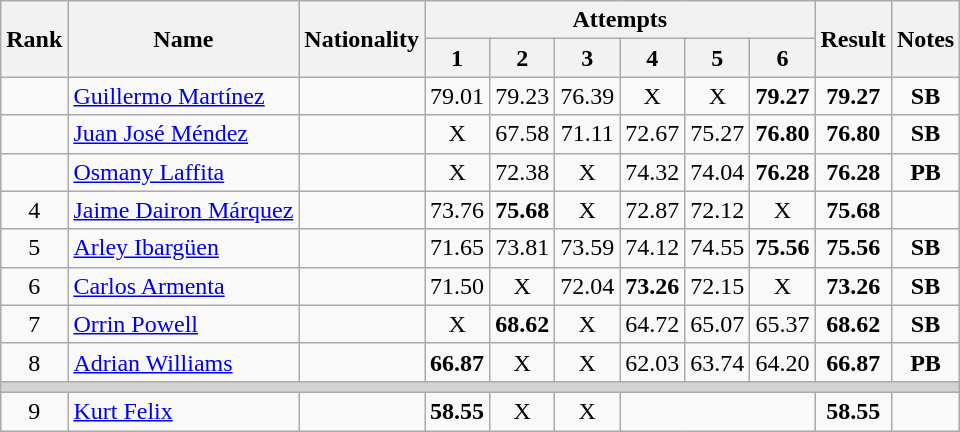<table class="wikitable sortable" style="text-align:center">
<tr>
<th rowspan=2>Rank</th>
<th rowspan=2>Name</th>
<th rowspan=2>Nationality</th>
<th colspan=6>Attempts</th>
<th rowspan=2>Result</th>
<th rowspan=2>Notes</th>
</tr>
<tr>
<th>1</th>
<th>2</th>
<th>3</th>
<th>4</th>
<th>5</th>
<th>6</th>
</tr>
<tr>
<td></td>
<td align=left><a href='#'>Guillermo Martínez</a></td>
<td align=left></td>
<td>79.01</td>
<td>79.23</td>
<td>76.39</td>
<td>X</td>
<td>X</td>
<td><strong>79.27</strong></td>
<td><strong>79.27</strong></td>
<td><strong>SB</strong></td>
</tr>
<tr>
<td></td>
<td align=left><a href='#'>Juan José Méndez</a></td>
<td align=left></td>
<td>X</td>
<td>67.58</td>
<td>71.11</td>
<td>72.67</td>
<td>75.27</td>
<td><strong>76.80</strong></td>
<td><strong>76.80</strong></td>
<td><strong>SB</strong></td>
</tr>
<tr>
<td></td>
<td align=left><a href='#'>Osmany Laffita</a></td>
<td align=left></td>
<td>X</td>
<td>72.38</td>
<td>X</td>
<td>74.32</td>
<td>74.04</td>
<td><strong>76.28</strong></td>
<td><strong>76.28</strong></td>
<td><strong>PB</strong></td>
</tr>
<tr>
<td>4</td>
<td align=left><a href='#'>Jaime Dairon Márquez</a></td>
<td align=left></td>
<td>73.76</td>
<td><strong>75.68</strong></td>
<td>X</td>
<td>72.87</td>
<td>72.12</td>
<td>X</td>
<td><strong>75.68</strong></td>
<td></td>
</tr>
<tr>
<td>5</td>
<td align=left><a href='#'>Arley Ibargüen</a></td>
<td align=left></td>
<td>71.65</td>
<td>73.81</td>
<td>73.59</td>
<td>74.12</td>
<td>74.55</td>
<td><strong>75.56</strong></td>
<td><strong>75.56</strong></td>
<td><strong>SB</strong></td>
</tr>
<tr>
<td>6</td>
<td align=left><a href='#'>Carlos Armenta</a></td>
<td align=left></td>
<td>71.50</td>
<td>X</td>
<td>72.04</td>
<td><strong>73.26</strong></td>
<td>72.15</td>
<td>X</td>
<td><strong>73.26</strong></td>
<td><strong>SB</strong></td>
</tr>
<tr>
<td>7</td>
<td align=left><a href='#'>Orrin Powell</a></td>
<td align=left></td>
<td>X</td>
<td><strong>68.62</strong></td>
<td>X</td>
<td>64.72</td>
<td>65.07</td>
<td>65.37</td>
<td><strong>68.62</strong></td>
<td><strong>SB</strong></td>
</tr>
<tr>
<td>8</td>
<td align=left><a href='#'>Adrian Williams</a></td>
<td align=left></td>
<td><strong>66.87</strong></td>
<td>X</td>
<td>X</td>
<td>62.03</td>
<td>63.74</td>
<td>64.20</td>
<td><strong>66.87</strong></td>
<td><strong>PB</strong></td>
</tr>
<tr>
<td colspan=11 bgcolor=lightgray></td>
</tr>
<tr>
<td>9</td>
<td align=left><a href='#'>Kurt Felix</a></td>
<td align=left></td>
<td><strong>58.55</strong></td>
<td>X</td>
<td>X</td>
<td colspan=3></td>
<td><strong>58.55</strong></td>
<td></td>
</tr>
</table>
